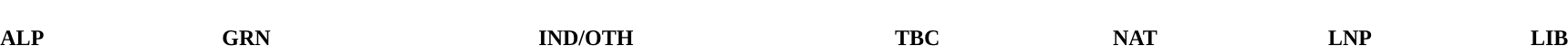<table style="width:100%; text-align:center">
<tr style="color:white; height:10px;">
<td style="background:"><strong>93</strong></td>
<td style="background:"><strong>1</strong></td>
<td style="background:"><strong>11</strong></td>
<td style="background:"><strong>2</strong></td>
<td style="background:"><strong>9</strong></td>
<td style="background:"><strong>15</strong></td>
<td style="background:"><strong>19</strong></td>
</tr>
<tr>
<td style="color:"><strong>ALP</strong></td>
<td style="color:"><strong>GRN</strong></td>
<td style="color:"><strong>IND/OTH</strong></td>
<td style="color:"><strong>TBC</strong></td>
<td style="color:"><strong>NAT</strong></td>
<td style="color:"><strong>LNP</strong></td>
<td style="color:"><strong>LIB</strong></td>
</tr>
</table>
